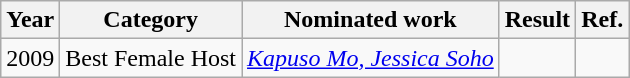<table class="wikitable plainrowheaders sortable">
<tr>
<th>Year</th>
<th>Category</th>
<th>Nominated work</th>
<th>Result</th>
<th>Ref.</th>
</tr>
<tr>
<td>2009</td>
<td>Best Female Host</td>
<td><em><a href='#'>Kapuso Mo, Jessica Soho</a></em></td>
<td></td>
<td></td>
</tr>
</table>
